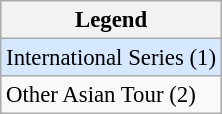<table class="wikitable" style="font-size:95%;">
<tr>
<th>Legend</th>
</tr>
<tr style="background:#D6E8FF;">
<td>International Series (1)</td>
</tr>
<tr>
<td>Other Asian Tour (2)</td>
</tr>
</table>
